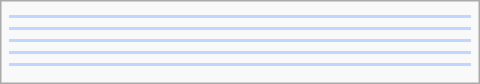<table class="infobox football" style="width: 20em; text-align: center;">
<tr>
<th style="font-size: 16px; "></th>
</tr>
<tr>
<td style="font-size: 12px; background: #BFD7FF;"></td>
</tr>
<tr>
<td style="font-size: 12px;"></td>
</tr>
<tr>
<td style="font-size: 12px; background: #BFD7FF;"></td>
</tr>
<tr>
<td style="font-size: 12px;"></td>
</tr>
<tr>
<td style="font-size: 12px; background: #BFD7FF;"></td>
</tr>
<tr>
<td style="font-size: 12px;"></td>
</tr>
<tr>
<td style="font-size: 12px; background: #BFD7FF;"></td>
</tr>
<tr>
<td style="font-size: 12px;"></td>
</tr>
<tr>
<td style="font-size: 12px; background: #BFD7FF;"></td>
</tr>
<tr>
<td style="font-size: 12px;"></td>
</tr>
<tr>
</tr>
</table>
